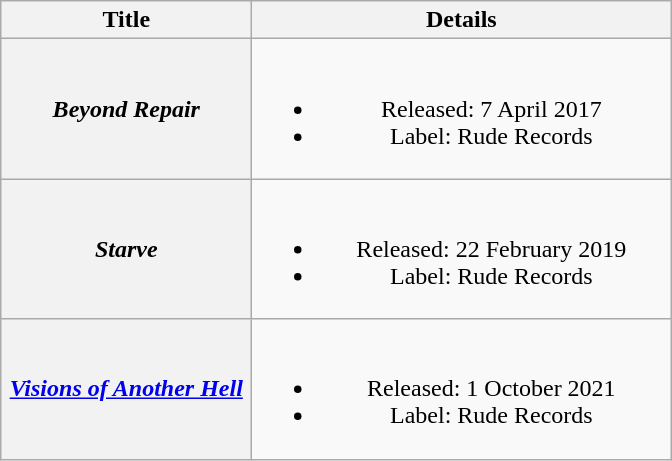<table class="wikitable plainrowheaders" style="text-align:center;">
<tr>
<th scope="col" style="width:10em;">Title</th>
<th scope="col" style="width:17em;">Details</th>
</tr>
<tr>
<th scope="row"><em>Beyond Repair</em></th>
<td><br><ul><li>Released: 7 April 2017</li><li>Label: Rude Records</li></ul></td>
</tr>
<tr>
<th scope="row"><em>Starve</em></th>
<td><br><ul><li>Released: 22 February 2019</li><li>Label: Rude Records</li></ul></td>
</tr>
<tr>
<th scope="row"><em><a href='#'>Visions of Another Hell</a></em></th>
<td><br><ul><li>Released: 1 October 2021</li><li>Label: Rude Records</li></ul></td>
</tr>
</table>
